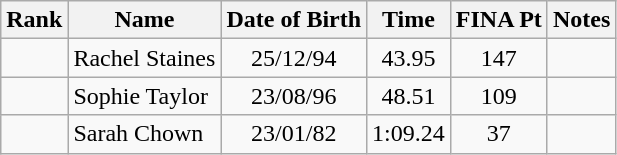<table class="wikitable sortable" style="text-align:center">
<tr>
<th>Rank</th>
<th>Name</th>
<th>Date of Birth</th>
<th>Time</th>
<th>FINA Pt</th>
<th>Notes</th>
</tr>
<tr>
<td></td>
<td align=left> Rachel Staines</td>
<td>25/12/94</td>
<td>43.95</td>
<td>147</td>
<td></td>
</tr>
<tr>
<td></td>
<td align=left> Sophie Taylor</td>
<td>23/08/96</td>
<td>48.51</td>
<td>109</td>
<td></td>
</tr>
<tr>
<td></td>
<td align=left> Sarah Chown</td>
<td>23/01/82</td>
<td>1:09.24</td>
<td>37</td>
<td></td>
</tr>
</table>
